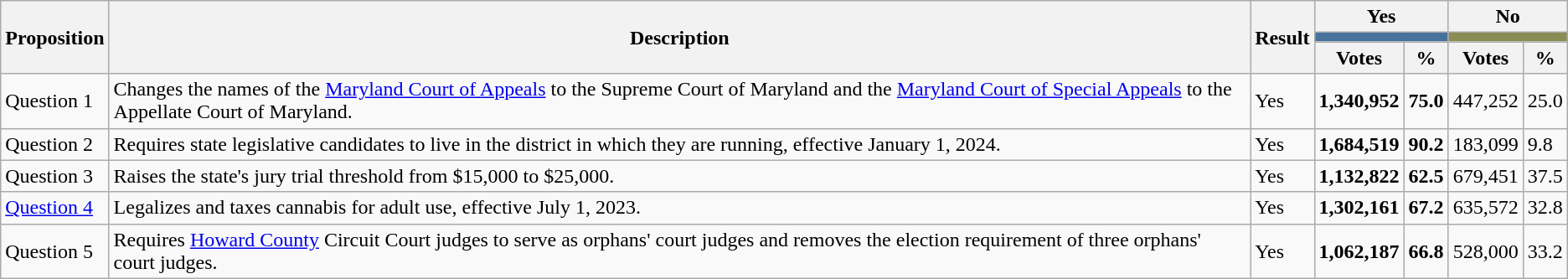<table class="wikitable">
<tr>
<th rowspan="3">Proposition</th>
<th rowspan="3">Description</th>
<th rowspan="3">Result</th>
<th colspan="2">Yes</th>
<th colspan="2">No</th>
</tr>
<tr>
<th colspan="2" style="background: #47729E;";></th>
<th colspan="2" style="background: #8B8B54;";></th>
</tr>
<tr>
<th>Votes</th>
<th>%</th>
<th>Votes</th>
<th>%</th>
</tr>
<tr>
<td>Question 1</td>
<td>Changes the names of the <a href='#'>Maryland Court of Appeals</a> to the Supreme Court of Maryland and the <a href='#'>Maryland Court of Special Appeals</a> to the Appellate Court of Maryland.</td>
<td> Yes</td>
<td><strong>1,340,952</strong></td>
<td><strong>75.0</strong></td>
<td>447,252</td>
<td>25.0</td>
</tr>
<tr>
<td>Question 2</td>
<td>Requires state legislative candidates to live in the district in which they are running, effective January 1, 2024.</td>
<td> Yes</td>
<td><strong>1,684,519</strong></td>
<td><strong>90.2</strong></td>
<td>183,099</td>
<td>9.8</td>
</tr>
<tr>
<td>Question 3</td>
<td>Raises the state's jury trial threshold from $15,000 to $25,000.</td>
<td> Yes</td>
<td><strong>1,132,822</strong></td>
<td><strong>62.5</strong></td>
<td>679,451</td>
<td>37.5</td>
</tr>
<tr>
<td><a href='#'>Question 4</a></td>
<td>Legalizes and taxes cannabis for adult use, effective July 1, 2023.</td>
<td> Yes</td>
<td><strong>1,302,161</strong></td>
<td><strong>67.2</strong></td>
<td>635,572</td>
<td>32.8</td>
</tr>
<tr>
<td>Question 5</td>
<td>Requires <a href='#'>Howard County</a> Circuit Court judges to serve as orphans' court judges and removes the election requirement of three orphans' court judges.</td>
<td> Yes</td>
<td><strong>1,062,187</strong></td>
<td><strong>66.8</strong></td>
<td>528,000</td>
<td>33.2</td>
</tr>
</table>
